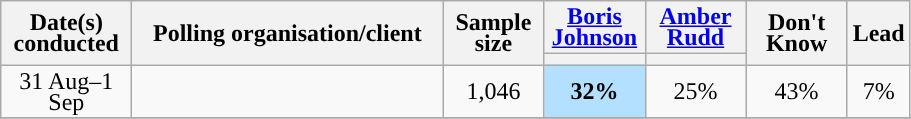<table class="wikitable collapsible sortable" style="text-align:center;font-size:100%;line-height:14px">
<tr valign= center>
<th style="width:80px;" rowspan="2">Date(s)<br>conducted</th>
<th style="width:200px;" rowspan="2">Polling organisation/client</th>
<th style="width:60px;" rowspan="2">Sample size</th>
<th style="width:60px;" class="unsortable"><a href='#'>Boris <br> Johnson</a></th>
<th style="width:60px;" class="unsortable"><a href='#'>Amber <br> Rudd</a></th>
<th style="width:60px;" rowspan="2" class="unsortable">Don't <br> Know</th>
<th class="unsortable" style="width:20px;" rowspan="2">Lead</th>
</tr>
<tr>
<th class="unsortable" style="color:inherit;background:"></th>
<th class="unsortable" style="color:inherit;background:"></th>
</tr>
<tr>
<td rowspan=1>31 Aug–1 Sep</td>
<td rowspan=1></td>
<td rowspan=1>1,046</td>
<td style="background:#B3E0FF"><strong>32%</strong></td>
<td>25%</td>
<td>43%</td>
<td style="background:">7%</td>
</tr>
<tr>
</tr>
</table>
